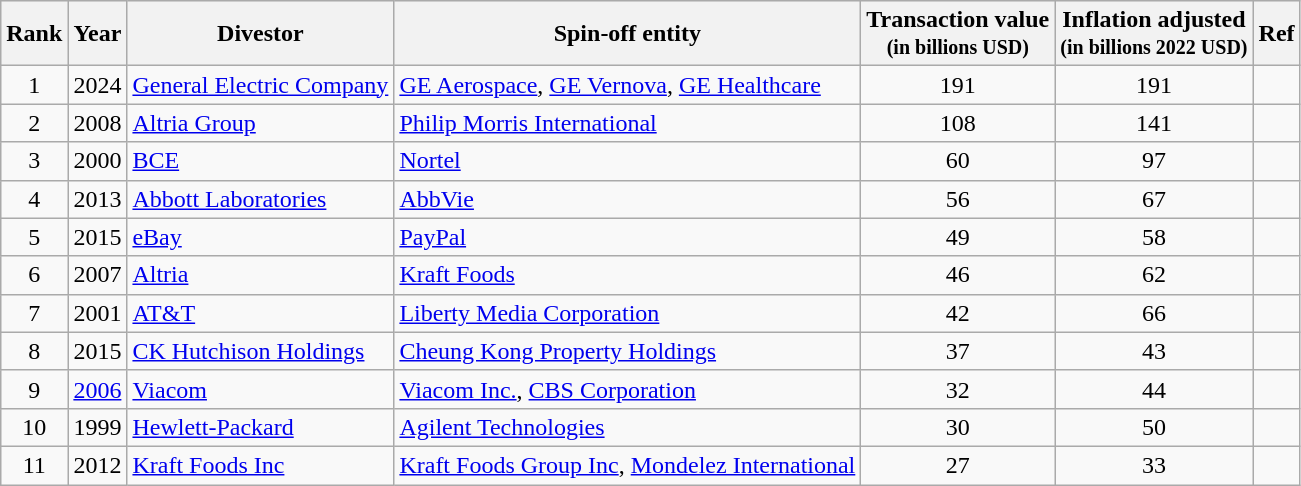<table class="wikitable">
<tr style="background:#eee;">
<th>Rank</th>
<th>Year</th>
<th>Divestor</th>
<th>Spin-off entity</th>
<th>Transaction value<br><small>(in billions USD)</small></th>
<th>Inflation adjusted<br><small>(in billions 2022 USD)</small></th>
<th>Ref</th>
</tr>
<tr>
<td style="text-align:center;">1</td>
<td>2024</td>
<td> <a href='#'>General Electric Company</a></td>
<td> <a href='#'>GE Aerospace</a>, <a href='#'>GE Vernova</a>, <a href='#'>GE Healthcare</a></td>
<td style="text-align:center;">191</td>
<td style="text-align:center;">191</td>
<td></td>
</tr>
<tr>
<td style="text-align:center;">2</td>
<td>2008</td>
<td> <a href='#'>Altria Group</a></td>
<td> <a href='#'>Philip Morris International</a></td>
<td style="text-align:center;">108</td>
<td style="text-align:center;">141</td>
<td></td>
</tr>
<tr>
<td style="text-align:center;">3</td>
<td>2000</td>
<td> <a href='#'>BCE</a></td>
<td> <a href='#'>Nortel</a></td>
<td style="text-align:center;">60</td>
<td style="text-align:center;">97</td>
<td></td>
</tr>
<tr>
<td style="text-align:center;">4</td>
<td>2013</td>
<td> <a href='#'>Abbott Laboratories</a></td>
<td> <a href='#'>AbbVie</a></td>
<td style="text-align:center;">56</td>
<td style="text-align:center;">67</td>
<td></td>
</tr>
<tr>
<td style="text-align:center;">5</td>
<td>2015</td>
<td> <a href='#'>eBay</a></td>
<td> <a href='#'>PayPal</a></td>
<td style="text-align:center;">49</td>
<td style="text-align:center;">58</td>
<td></td>
</tr>
<tr>
<td style="text-align:center;">6</td>
<td>2007</td>
<td> <a href='#'>Altria</a></td>
<td> <a href='#'>Kraft Foods</a></td>
<td style="text-align:center;">46</td>
<td style="text-align:center;">62</td>
<td></td>
</tr>
<tr>
<td style="text-align:center;">7</td>
<td>2001</td>
<td> <a href='#'>AT&T</a></td>
<td> <a href='#'>Liberty Media Corporation</a></td>
<td style="text-align:center;">42</td>
<td style="text-align:center;">66</td>
<td></td>
</tr>
<tr>
<td style="text-align:center;">8</td>
<td>2015</td>
<td> <a href='#'>CK Hutchison Holdings</a></td>
<td> <a href='#'>Cheung Kong Property Holdings</a></td>
<td style="text-align:center;">37</td>
<td style="text-align:center;">43</td>
<td></td>
</tr>
<tr>
<td style="text-align:center;">9</td>
<td><a href='#'>2006</a></td>
<td> <a href='#'>Viacom</a></td>
<td> <a href='#'>Viacom Inc.</a>, <a href='#'>CBS Corporation</a></td>
<td style="text-align:center;">32</td>
<td style="text-align:center;">44</td>
<td></td>
</tr>
<tr>
<td style="text-align:center;">10</td>
<td>1999</td>
<td> <a href='#'>Hewlett-Packard</a></td>
<td> <a href='#'>Agilent Technologies</a></td>
<td style="text-align:center;">30</td>
<td style="text-align:center;">50</td>
<td></td>
</tr>
<tr>
<td style="text-align:center;">11</td>
<td>2012</td>
<td> <a href='#'>Kraft Foods Inc</a></td>
<td> <a href='#'>Kraft Foods Group Inc</a>, <a href='#'>Mondelez International</a></td>
<td style="text-align:center;">27</td>
<td style="text-align:center;">33</td>
<td></td>
</tr>
</table>
